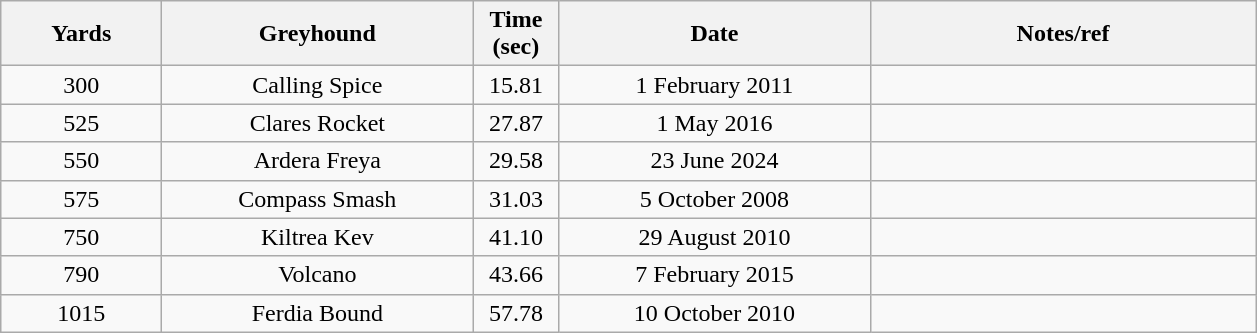<table class="wikitable" style="font-size: 100%">
<tr>
<th width=100>Yards</th>
<th width=200>Greyhound</th>
<th width=50>Time (sec)</th>
<th width=200>Date</th>
<th width=250>Notes/ref</th>
</tr>
<tr align=center>
<td>300</td>
<td>Calling Spice</td>
<td>15.81</td>
<td>1 February 2011</td>
<td></td>
</tr>
<tr align=center>
<td>525</td>
<td>Clares Rocket</td>
<td>27.87</td>
<td>1 May 2016</td>
<td></td>
</tr>
<tr align=center>
<td>550</td>
<td>Ardera Freya</td>
<td>29.58</td>
<td>23 June 2024</td>
<td></td>
</tr>
<tr align=center>
<td>575</td>
<td>Compass Smash</td>
<td>31.03</td>
<td>5 October 2008</td>
<td></td>
</tr>
<tr align=center>
<td>750</td>
<td>Kiltrea Kev</td>
<td>41.10</td>
<td>29 August 2010</td>
<td></td>
</tr>
<tr align=center>
<td>790</td>
<td>Volcano</td>
<td>43.66</td>
<td>7 February 2015</td>
<td></td>
</tr>
<tr align=center>
<td>1015</td>
<td>Ferdia Bound</td>
<td>57.78</td>
<td>10 October 2010</td>
<td></td>
</tr>
</table>
